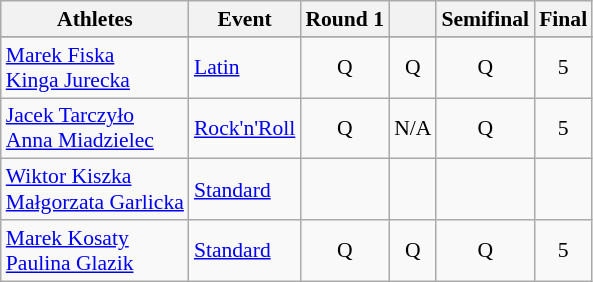<table class="wikitable" style="font-size:90%">
<tr>
<th>Athletes</th>
<th>Event</th>
<th>Round 1</th>
<th></th>
<th>Semifinal</th>
<th>Final</th>
</tr>
<tr style="font-size:95%">
</tr>
<tr align=center>
<td align=left><a href='#'>Marek Fiska</a><br><a href='#'>Kinga Jurecka</a></td>
<td align=left><a href='#'>Latin</a></td>
<td>Q</td>
<td>Q</td>
<td>Q</td>
<td>5</td>
</tr>
<tr align=center>
<td align=left><a href='#'>Jacek Tarczyło</a><br><a href='#'>Anna Miadzielec</a></td>
<td align=left><a href='#'>Rock'n'Roll</a></td>
<td>Q</td>
<td>N/A</td>
<td>Q</td>
<td>5</td>
</tr>
<tr align=center>
<td align=left><a href='#'>Wiktor Kiszka</a><br><a href='#'>Małgorzata Garlicka</a></td>
<td align=left><a href='#'>Standard</a></td>
<td></td>
<td></td>
<td></td>
<td></td>
</tr>
<tr align=center>
<td align=left><a href='#'>Marek Kosaty</a><br><a href='#'>Paulina Glazik</a></td>
<td align=left><a href='#'>Standard</a></td>
<td>Q</td>
<td>Q</td>
<td>Q</td>
<td>5</td>
</tr>
</table>
